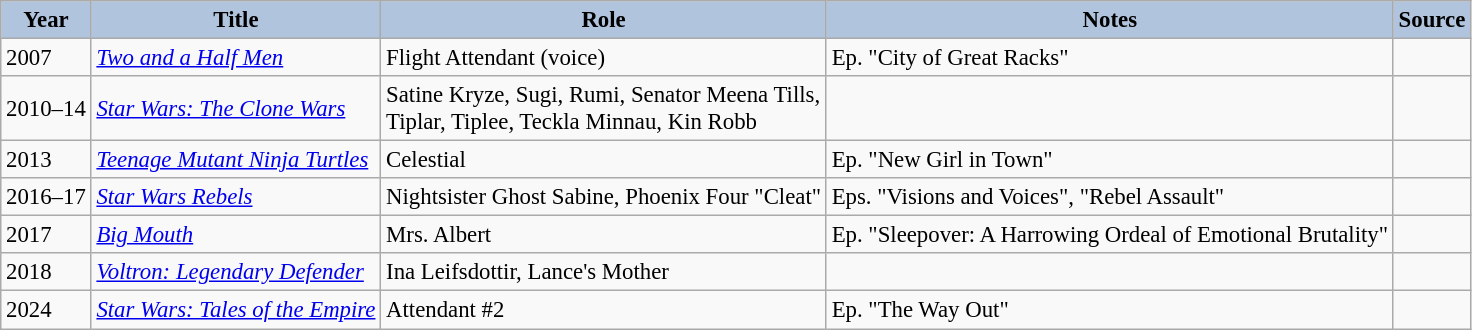<table class="wikitable sortable plainrowheaders" style="width=95%;  font-size: 95%;">
<tr>
<th style="background:#b0c4de;">Year</th>
<th style="background:#b0c4de;">Title</th>
<th style="background:#b0c4de;">Role</th>
<th style="background:#b0c4de;" class="unsortable">Notes</th>
<th style="background:#b0c4de;" class="unsortable">Source</th>
</tr>
<tr>
<td>2007</td>
<td><em><a href='#'>Two and a Half Men</a></em></td>
<td>Flight Attendant (voice)</td>
<td>Ep. "City of Great Racks"</td>
<td></td>
</tr>
<tr>
<td>2010–14</td>
<td><em><a href='#'>Star Wars: The Clone Wars</a></em></td>
<td>Satine Kryze, Sugi, Rumi, Senator Meena Tills,<br>Tiplar, Tiplee, Teckla Minnau, Kin Robb</td>
<td></td>
<td></td>
</tr>
<tr>
<td>2013</td>
<td><em><a href='#'>Teenage Mutant Ninja Turtles</a></em></td>
<td>Celestial</td>
<td>Ep. "New Girl in Town"</td>
<td></td>
</tr>
<tr>
<td>2016–17</td>
<td><em><a href='#'>Star Wars Rebels</a></em></td>
<td>Nightsister Ghost Sabine, Phoenix Four "Cleat"</td>
<td>Eps. "Visions and Voices", "Rebel Assault"</td>
<td></td>
</tr>
<tr>
<td>2017</td>
<td><em><a href='#'>Big Mouth</a></em></td>
<td>Mrs. Albert</td>
<td>Ep. "Sleepover: A Harrowing Ordeal of Emotional Brutality"</td>
<td></td>
</tr>
<tr>
<td>2018</td>
<td><em><a href='#'>Voltron: Legendary Defender</a></em></td>
<td>Ina Leifsdottir, Lance's Mother</td>
<td></td>
<td></td>
</tr>
<tr>
<td>2024</td>
<td><em><a href='#'>Star Wars: Tales of the Empire</a></em></td>
<td>Attendant #2</td>
<td>Ep. "The Way Out"</td>
<td></td>
</tr>
</table>
